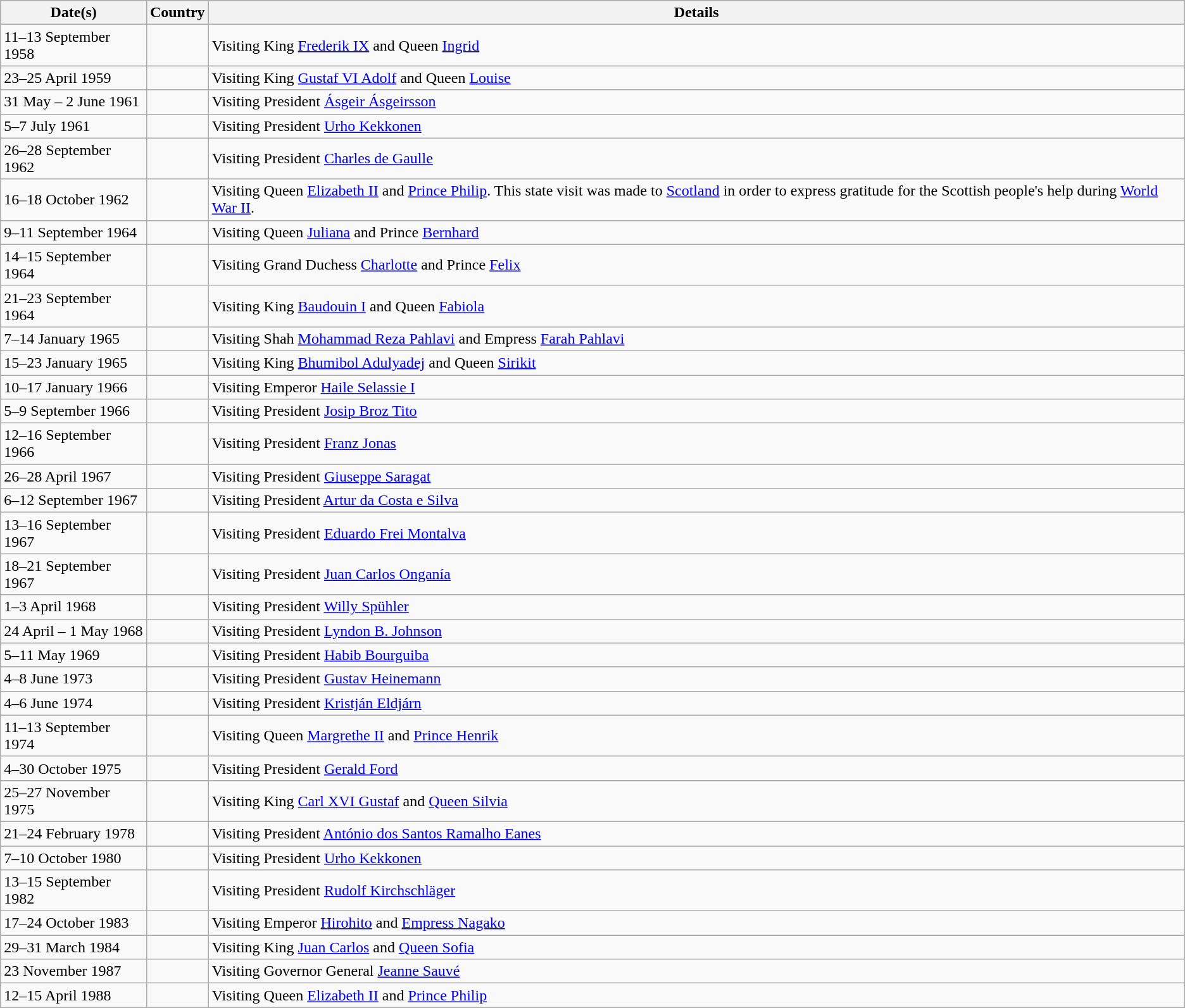<table class="wikitable">
<tr>
<th>Date(s)</th>
<th>Country</th>
<th>Details</th>
</tr>
<tr>
<td>11–13 September 1958</td>
<td></td>
<td>Visiting King <a href='#'>Frederik IX</a> and Queen <a href='#'>Ingrid</a></td>
</tr>
<tr>
<td>23–25 April 1959</td>
<td></td>
<td>Visiting King <a href='#'>Gustaf VI Adolf</a> and Queen <a href='#'>Louise</a></td>
</tr>
<tr>
<td>31 May – 2 June 1961</td>
<td></td>
<td>Visiting President <a href='#'>Ásgeir Ásgeirsson</a></td>
</tr>
<tr>
<td>5–7 July 1961</td>
<td></td>
<td>Visiting President <a href='#'>Urho Kekkonen</a></td>
</tr>
<tr>
<td>26–28 September 1962</td>
<td></td>
<td>Visiting President <a href='#'>Charles de Gaulle</a></td>
</tr>
<tr>
<td>16–18 October 1962</td>
<td></td>
<td>Visiting Queen <a href='#'>Elizabeth II</a> and <a href='#'>Prince Philip</a>. This state visit was made to <a href='#'>Scotland</a> in order to express gratitude for the Scottish people's help during <a href='#'>World War II</a>.</td>
</tr>
<tr>
<td>9–11 September 1964</td>
<td></td>
<td>Visiting Queen <a href='#'>Juliana</a> and Prince <a href='#'>Bernhard</a></td>
</tr>
<tr>
<td>14–15 September 1964</td>
<td></td>
<td>Visiting Grand Duchess <a href='#'>Charlotte</a> and Prince <a href='#'>Felix</a></td>
</tr>
<tr>
<td>21–23 September 1964</td>
<td></td>
<td>Visiting King <a href='#'>Baudouin I</a> and Queen <a href='#'>Fabiola</a></td>
</tr>
<tr>
<td>7–14 January 1965</td>
<td></td>
<td>Visiting Shah <a href='#'>Mohammad Reza Pahlavi</a> and Empress <a href='#'>Farah Pahlavi</a></td>
</tr>
<tr>
<td>15–23 January 1965</td>
<td></td>
<td>Visiting King <a href='#'>Bhumibol Adulyadej</a> and Queen <a href='#'>Sirikit</a></td>
</tr>
<tr>
<td>10–17 January 1966</td>
<td></td>
<td>Visiting Emperor <a href='#'>Haile Selassie I</a></td>
</tr>
<tr>
<td>5–9 September 1966</td>
<td></td>
<td>Visiting President <a href='#'>Josip Broz Tito</a></td>
</tr>
<tr>
<td>12–16 September 1966</td>
<td></td>
<td>Visiting President <a href='#'>Franz Jonas</a></td>
</tr>
<tr>
<td>26–28 April 1967</td>
<td></td>
<td>Visiting President <a href='#'>Giuseppe Saragat</a></td>
</tr>
<tr>
<td>6–12 September 1967</td>
<td></td>
<td>Visiting President <a href='#'>Artur da Costa e Silva</a></td>
</tr>
<tr>
<td>13–16 September 1967</td>
<td></td>
<td>Visiting President <a href='#'>Eduardo Frei Montalva</a></td>
</tr>
<tr>
<td>18–21 September 1967</td>
<td></td>
<td>Visiting President <a href='#'>Juan Carlos Onganía</a></td>
</tr>
<tr>
<td>1–3 April 1968</td>
<td></td>
<td>Visiting President <a href='#'>Willy Spühler</a></td>
</tr>
<tr>
<td>24 April – 1 May 1968</td>
<td></td>
<td>Visiting President <a href='#'>Lyndon B. Johnson</a></td>
</tr>
<tr>
<td>5–11 May 1969</td>
<td></td>
<td>Visiting President <a href='#'>Habib Bourguiba</a></td>
</tr>
<tr>
<td>4–8 June 1973</td>
<td></td>
<td>Visiting President <a href='#'>Gustav Heinemann</a></td>
</tr>
<tr>
<td>4–6 June 1974</td>
<td></td>
<td>Visiting President <a href='#'>Kristján Eldjárn</a></td>
</tr>
<tr>
<td>11–13 September 1974</td>
<td></td>
<td>Visiting Queen <a href='#'>Margrethe II</a> and <a href='#'>Prince Henrik</a></td>
</tr>
<tr>
<td>4–30 October 1975</td>
<td></td>
<td>Visiting President <a href='#'>Gerald Ford</a></td>
</tr>
<tr>
<td>25–27 November 1975</td>
<td></td>
<td>Visiting King <a href='#'>Carl XVI Gustaf</a> and <a href='#'>Queen Silvia</a></td>
</tr>
<tr>
<td>21–24 February 1978</td>
<td></td>
<td>Visiting President <a href='#'>António dos Santos Ramalho Eanes</a></td>
</tr>
<tr>
<td>7–10 October 1980</td>
<td></td>
<td>Visiting President <a href='#'>Urho Kekkonen</a></td>
</tr>
<tr>
<td>13–15 September 1982</td>
<td></td>
<td>Visiting President <a href='#'>Rudolf Kirchschläger</a></td>
</tr>
<tr>
<td>17–24 October 1983</td>
<td></td>
<td>Visiting Emperor <a href='#'>Hirohito</a> and <a href='#'>Empress Nagako</a></td>
</tr>
<tr>
<td>29–31 March 1984</td>
<td></td>
<td>Visiting King <a href='#'>Juan Carlos</a> and <a href='#'>Queen Sofia</a></td>
</tr>
<tr>
<td>23 November 1987</td>
<td></td>
<td>Visiting Governor General <a href='#'>Jeanne Sauvé</a></td>
</tr>
<tr>
<td>12–15 April 1988</td>
<td></td>
<td>Visiting Queen <a href='#'>Elizabeth II</a> and <a href='#'>Prince Philip</a></td>
</tr>
</table>
